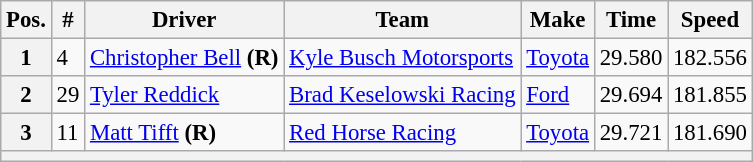<table class="wikitable" style="font-size:95%">
<tr>
<th>Pos.</th>
<th>#</th>
<th>Driver</th>
<th>Team</th>
<th>Make</th>
<th>Time</th>
<th>Speed</th>
</tr>
<tr>
<th>1</th>
<td>4</td>
<td><a href='#'>Christopher Bell</a> <strong>(R)</strong></td>
<td><a href='#'>Kyle Busch Motorsports</a></td>
<td><a href='#'>Toyota</a></td>
<td>29.580</td>
<td>182.556</td>
</tr>
<tr>
<th>2</th>
<td>29</td>
<td><a href='#'>Tyler Reddick</a></td>
<td><a href='#'>Brad Keselowski Racing</a></td>
<td><a href='#'>Ford</a></td>
<td>29.694</td>
<td>181.855</td>
</tr>
<tr>
<th>3</th>
<td>11</td>
<td><a href='#'>Matt Tifft</a> <strong>(R)</strong></td>
<td><a href='#'>Red Horse Racing</a></td>
<td><a href='#'>Toyota</a></td>
<td>29.721</td>
<td>181.690</td>
</tr>
<tr>
<th colspan="7"></th>
</tr>
</table>
